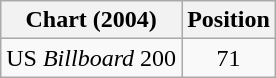<table class="wikitable plainrowheaders">
<tr>
<th>Chart (2004)</th>
<th>Position</th>
</tr>
<tr>
<td>US <em>Billboard</em> 200</td>
<td style="text-align:center">71</td>
</tr>
</table>
